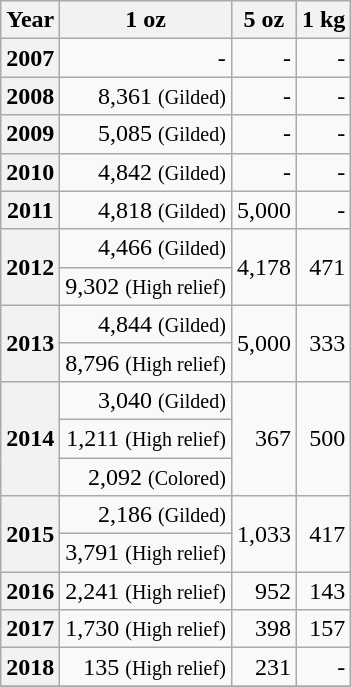<table class="wikitable" style="text-align:right; display:inline-table;">
<tr>
<th>Year</th>
<th>1 oz</th>
<th>5 oz</th>
<th>1 kg</th>
</tr>
<tr>
<th>2007</th>
<td>-</td>
<td>-</td>
<td>-</td>
</tr>
<tr>
<th>2008</th>
<td>8,361 <small>(Gilded)</small></td>
<td>-</td>
<td>-</td>
</tr>
<tr>
<th>2009</th>
<td>5,085 <small>(Gilded)</small></td>
<td>-</td>
<td>-</td>
</tr>
<tr>
<th>2010</th>
<td>4,842 <small>(Gilded)</small></td>
<td>-</td>
<td>-</td>
</tr>
<tr>
<th>2011</th>
<td>4,818 <small>(Gilded)</small></td>
<td>5,000</td>
<td>-</td>
</tr>
<tr>
<th rowspan="2">2012</th>
<td>4,466 <small>(Gilded)</small></td>
<td rowspan="2">4,178</td>
<td rowspan="2">471</td>
</tr>
<tr>
<td>9,302 <small>(High relief)</small></td>
</tr>
<tr>
<th rowspan="2">2013</th>
<td>4,844 <small>(Gilded)</small></td>
<td rowspan="2">5,000</td>
<td rowspan="2">333</td>
</tr>
<tr>
<td>8,796 <small>(High relief)</small></td>
</tr>
<tr>
<th rowspan="3">2014</th>
<td>3,040 <small>(Gilded)</small></td>
<td rowspan="3">367</td>
<td rowspan="3">500</td>
</tr>
<tr>
<td>1,211 <small>(High relief)</small></td>
</tr>
<tr>
<td>2,092 <small>(Colored)</small></td>
</tr>
<tr>
<th rowspan="2">2015</th>
<td>2,186 <small>(Gilded)</small></td>
<td rowspan="2">1,033</td>
<td rowspan="2">417</td>
</tr>
<tr>
<td>3,791 <small>(High relief)</small></td>
</tr>
<tr>
<th>2016</th>
<td>2,241 <small>(High relief)</small></td>
<td>952</td>
<td>143</td>
</tr>
<tr>
<th>2017</th>
<td>1,730 <small>(High relief)</small></td>
<td>398</td>
<td>157</td>
</tr>
<tr>
<th>2018</th>
<td>135 <small>(High relief)</small></td>
<td>231</td>
<td>-</td>
</tr>
<tr>
</tr>
</table>
